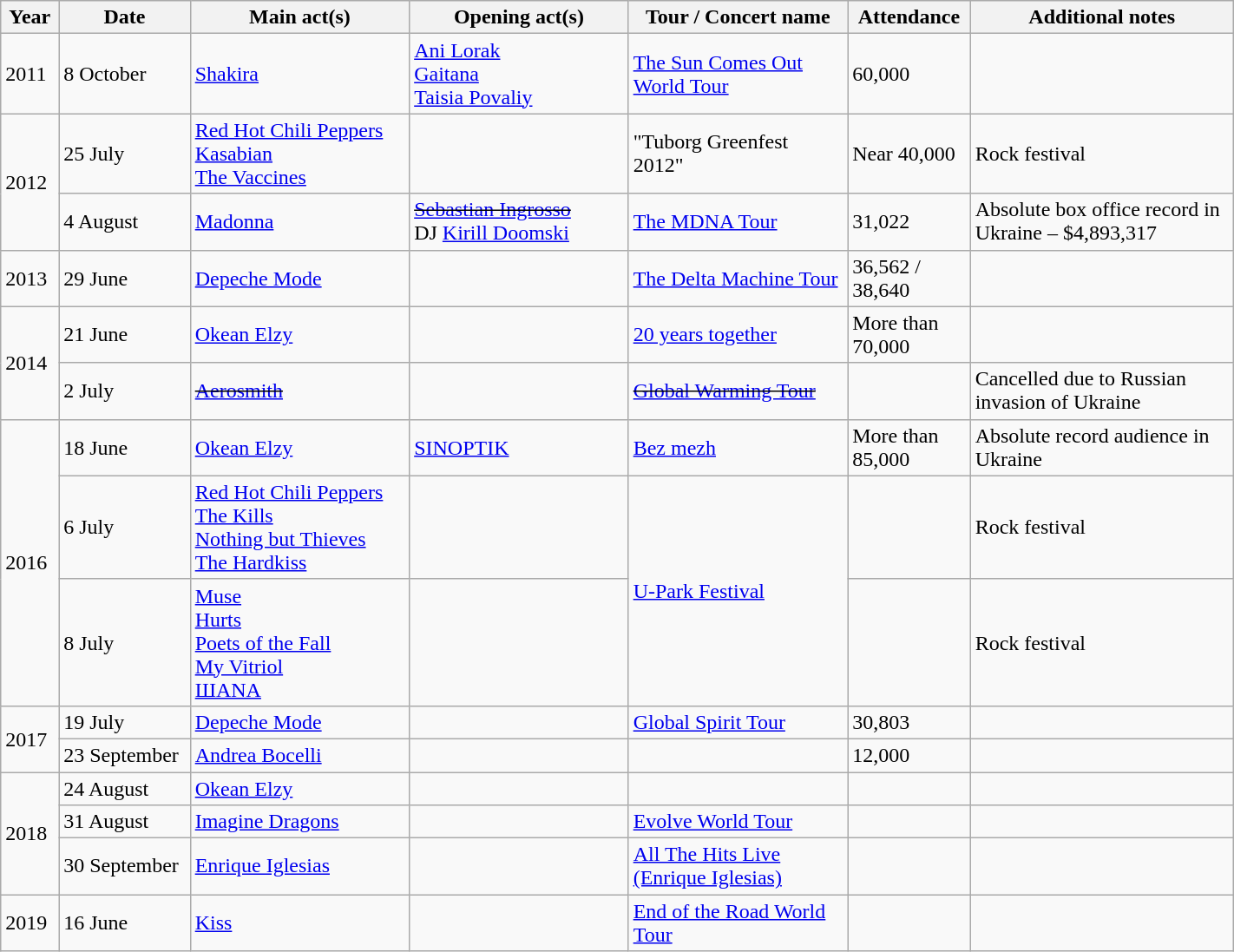<table class="wikitable" style="width:75%;">
<tr>
<th width=3%>Year</th>
<th width=9%>Date</th>
<th style="width:15%;">Main act(s)</th>
<th style="width:15%;">Opening act(s)</th>
<th style="width:15%;">Tour / Concert name</th>
<th width=5%>Attendance</th>
<th style="width:18%;">Additional notes</th>
</tr>
<tr>
<td>2011</td>
<td>8 October</td>
<td> <a href='#'>Shakira</a></td>
<td><a href='#'>Ani Lorak</a><br><a href='#'>Gaitana</a><br> <a href='#'>Taisia Povaliy</a></td>
<td><a href='#'>The Sun Comes Out World Tour</a></td>
<td>60,000</td>
<td></td>
</tr>
<tr>
<td rowspan="2">2012</td>
<td>25 July</td>
<td> <a href='#'>Red Hot Chili Peppers</a>  <br>  <a href='#'>Kasabian</a><br>   <a href='#'>The Vaccines</a></td>
<td></td>
<td>"Tuborg Greenfest 2012"</td>
<td>Near 40,000</td>
<td>Rock festival</td>
</tr>
<tr>
<td>4 August</td>
<td> <a href='#'>Madonna</a></td>
<td><s><a href='#'>Sebastian Ingrosso</a></s> <br> DJ <a href='#'>Kirill Doomski</a></td>
<td><a href='#'>The MDNA Tour</a></td>
<td>31,022</td>
<td>Absolute box office record in Ukraine – $4,893,317</td>
</tr>
<tr>
<td>2013</td>
<td>29 June</td>
<td> <a href='#'>Depeche Mode</a></td>
<td></td>
<td><a href='#'>The Delta Machine Tour</a></td>
<td>36,562 / 38,640</td>
<td></td>
</tr>
<tr>
<td rowspan="2">2014</td>
<td>21 June</td>
<td> <a href='#'>Okean Elzy</a></td>
<td></td>
<td><a href='#'>20 years together</a></td>
<td>More than 70,000</td>
<td></td>
</tr>
<tr>
<td>2 July</td>
<td> <s><a href='#'>Aerosmith</a></s></td>
<td></td>
<td><s><a href='#'>Global Warming Tour</a></s></td>
<td></td>
<td>Cancelled due to Russian invasion of Ukraine</td>
</tr>
<tr>
<td rowspan="3">2016</td>
<td>18 June</td>
<td> <a href='#'>Okean Elzy</a></td>
<td><a href='#'>SINOPTIK</a></td>
<td><a href='#'>Bez mezh</a></td>
<td>More than 85,000</td>
<td>Absolute record audience in Ukraine</td>
</tr>
<tr>
<td>6 July</td>
<td> <a href='#'>Red Hot Chili Peppers</a>  <br>  <a href='#'>The Kills</a>  <br>  <a href='#'>Nothing but Thieves</a>  <br>  <a href='#'>The Hardkiss</a></td>
<td></td>
<td rowspan="2"><a href='#'>U-Park Festival</a></td>
<td></td>
<td>Rock festival</td>
</tr>
<tr>
<td>8 July</td>
<td> <a href='#'>Muse</a>  <br>  <a href='#'>Hurts</a> <br>  <a href='#'>Poets of the Fall</a> <br>  <a href='#'>My Vitriol</a> <br>  <a href='#'>ШАNA</a></td>
<td></td>
<td></td>
<td>Rock festival</td>
</tr>
<tr>
<td rowspan="2">2017</td>
<td>19 July</td>
<td> <a href='#'>Depeche Mode</a></td>
<td></td>
<td><a href='#'>Global Spirit Tour</a></td>
<td>30,803</td>
<td></td>
</tr>
<tr>
<td>23 September</td>
<td> <a href='#'>Andrea Bocelli</a></td>
<td></td>
<td></td>
<td>12,000</td>
<td></td>
</tr>
<tr>
<td rowspan="3">2018</td>
<td>24 August</td>
<td> <a href='#'>Okean Elzy</a></td>
<td></td>
<td></td>
<td></td>
<td></td>
</tr>
<tr>
<td>31 August</td>
<td> <a href='#'>Imagine Dragons</a></td>
<td></td>
<td><a href='#'>Evolve World Tour</a></td>
<td></td>
<td></td>
</tr>
<tr>
<td>30 September</td>
<td> <a href='#'>Enrique Iglesias</a></td>
<td></td>
<td><a href='#'>All The Hits Live (Enrique Iglesias)</a></td>
<td></td>
<td></td>
</tr>
<tr>
<td>2019</td>
<td>16 June</td>
<td> <a href='#'>Kiss</a></td>
<td></td>
<td><a href='#'>End of the Road World Tour</a></td>
<td></td>
<td></td>
</tr>
</table>
